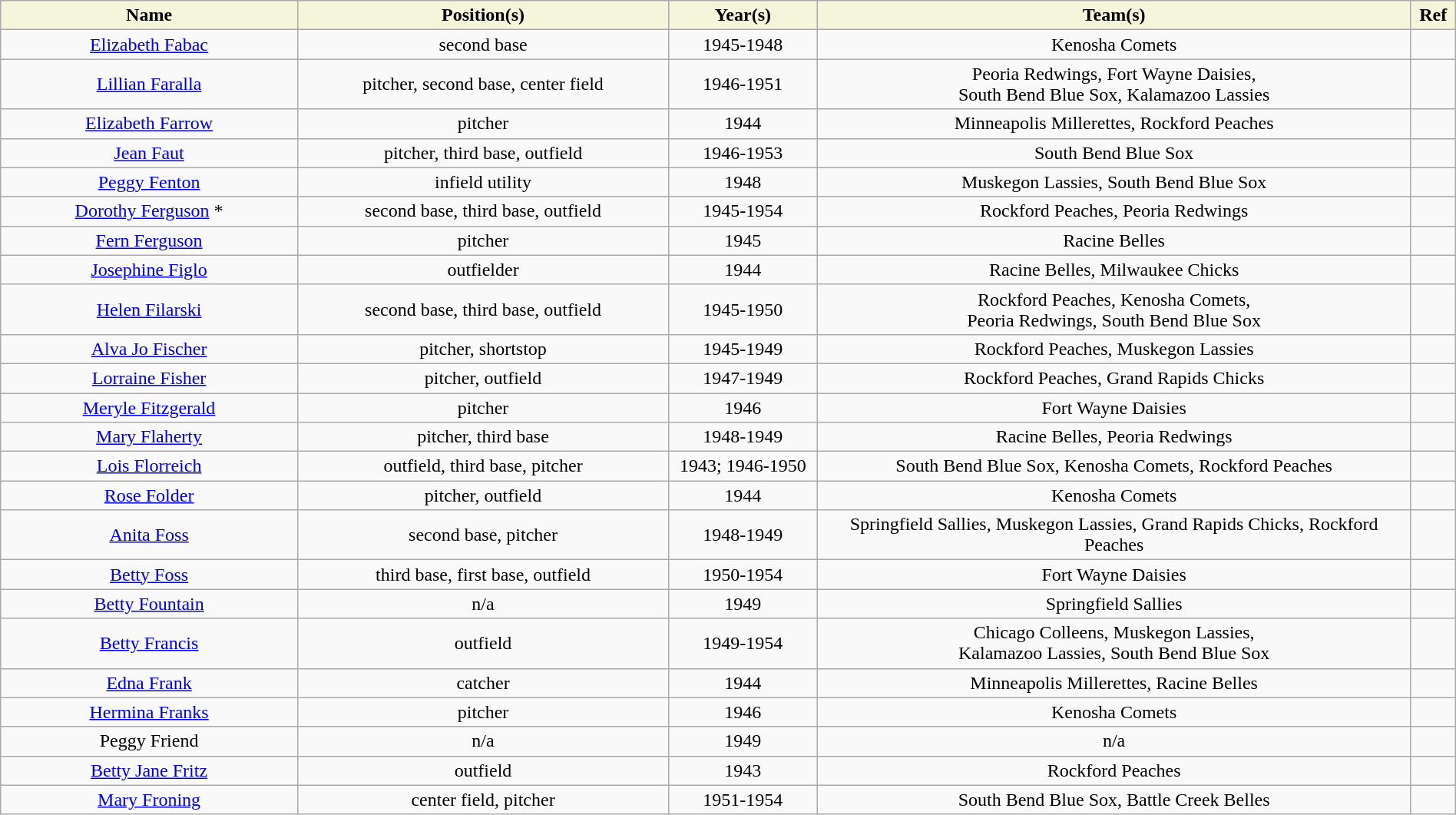<table class="wikitable" style="width: 100%">
<tr>
<th style="background:#F5F5DC;" width=20%>Name</th>
<th width=25% style="background:#F5F5DC;">Position(s)</th>
<th width=10% style="background:#F5F5DC;">Year(s)</th>
<th width=40% style="background:#F5F5DC;">Team(s)</th>
<th width=3% style="background:#F5F5DC;">Ref</th>
</tr>
<tr align=center>
<td><a href='#'>Elizabeth Fabac</a></td>
<td>second base</td>
<td>1945-1948</td>
<td>Kenosha Comets</td>
<td></td>
</tr>
<tr align=center>
<td><a href='#'>Lillian Faralla</a></td>
<td>pitcher, second base, center field</td>
<td>1946-1951</td>
<td>Peoria Redwings, Fort Wayne Daisies,<br>South Bend Blue Sox, Kalamazoo Lassies</td>
<td></td>
</tr>
<tr align=center>
<td><a href='#'>Elizabeth Farrow</a></td>
<td>pitcher</td>
<td>1944</td>
<td>Minneapolis Millerettes, Rockford Peaches</td>
<td></td>
</tr>
<tr align=center>
<td><a href='#'>Jean Faut</a></td>
<td>pitcher, third base, outfield</td>
<td>1946-1953</td>
<td>South Bend Blue Sox</td>
<td></td>
</tr>
<tr align=center>
<td><a href='#'>Peggy Fenton</a></td>
<td>infield utility</td>
<td>1948</td>
<td>Muskegon Lassies, South Bend Blue Sox</td>
<td></td>
</tr>
<tr align=center>
<td><a href='#'>Dorothy Ferguson</a> *</td>
<td>second base, third base, outfield</td>
<td>1945-1954</td>
<td>Rockford Peaches, Peoria Redwings</td>
<td></td>
</tr>
<tr align=center>
<td><a href='#'>Fern Ferguson</a></td>
<td>pitcher</td>
<td>1945</td>
<td>Racine Belles</td>
<td></td>
</tr>
<tr align=center>
<td><a href='#'>Josephine Figlo</a></td>
<td>outfielder</td>
<td>1944</td>
<td>Racine Belles, Milwaukee Chicks</td>
<td></td>
</tr>
<tr align=center>
<td><a href='#'>Helen Filarski</a></td>
<td>second base, third base, outfield</td>
<td>1945-1950</td>
<td>Rockford Peaches, Kenosha Comets,<br>Peoria Redwings, South Bend Blue Sox</td>
<td></td>
</tr>
<tr align=center>
<td><a href='#'>Alva Jo Fischer</a></td>
<td>pitcher, shortstop</td>
<td>1945-1949</td>
<td>Rockford Peaches, Muskegon Lassies</td>
<td></td>
</tr>
<tr align=center>
<td><a href='#'>Lorraine Fisher</a></td>
<td>pitcher, outfield</td>
<td>1947-1949</td>
<td>Rockford Peaches, Grand Rapids Chicks</td>
<td></td>
</tr>
<tr align=center>
<td><a href='#'>Meryle Fitzgerald</a></td>
<td>pitcher</td>
<td>1946</td>
<td>Fort Wayne Daisies</td>
<td></td>
</tr>
<tr align=center>
<td><a href='#'>Mary Flaherty</a></td>
<td>pitcher, third base</td>
<td>1948-1949</td>
<td>Racine Belles, Peoria Redwings</td>
<td></td>
</tr>
<tr align=center>
<td><a href='#'>Lois Florreich</a></td>
<td>outfield, third base, pitcher</td>
<td>1943; 1946-1950</td>
<td>South Bend Blue Sox, Kenosha Comets, Rockford Peaches</td>
<td></td>
</tr>
<tr align=center>
<td><a href='#'>Rose Folder</a></td>
<td>pitcher, outfield</td>
<td>1944</td>
<td>Kenosha Comets</td>
<td></td>
</tr>
<tr align=center>
<td><a href='#'>Anita Foss</a></td>
<td>second base, pitcher</td>
<td>1948-1949</td>
<td>Springfield Sallies, Muskegon Lassies, Grand Rapids Chicks, Rockford Peaches</td>
<td></td>
</tr>
<tr align=center>
<td><a href='#'>Betty Foss</a></td>
<td>third base, first base, outfield</td>
<td>1950-1954</td>
<td>Fort Wayne Daisies</td>
<td></td>
</tr>
<tr align=center>
<td><a href='#'>Betty Fountain</a></td>
<td>n/a</td>
<td>1949</td>
<td>Springfield Sallies</td>
<td></td>
</tr>
<tr align=center>
<td><a href='#'>Betty Francis</a></td>
<td>outfield</td>
<td>1949-1954</td>
<td>Chicago Colleens, Muskegon Lassies,<br>Kalamazoo Lassies, South Bend Blue Sox</td>
<td></td>
</tr>
<tr align=center>
<td><a href='#'>Edna Frank</a></td>
<td>catcher</td>
<td>1944</td>
<td>Minneapolis Millerettes, Racine Belles</td>
<td></td>
</tr>
<tr align=center>
<td><a href='#'>Hermina Franks</a></td>
<td>pitcher</td>
<td>1946</td>
<td>Kenosha Comets</td>
<td></td>
</tr>
<tr align=center>
<td>Peggy Friend</td>
<td>n/a</td>
<td>1949</td>
<td>n/a</td>
<td></td>
</tr>
<tr align=center>
<td><a href='#'>Betty Jane Fritz</a></td>
<td>outfield</td>
<td>1943</td>
<td>Rockford Peaches</td>
<td></td>
</tr>
<tr align=center>
<td><a href='#'>Mary Froning</a></td>
<td>center field, pitcher</td>
<td>1951-1954</td>
<td>South Bend Blue Sox, Battle Creek Belles</td>
<td></td>
</tr>
</table>
